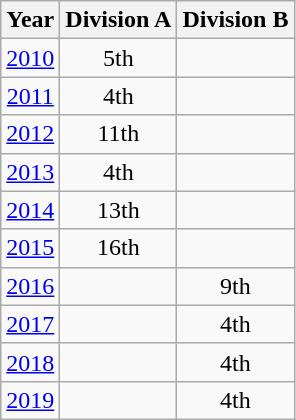<table class="wikitable" style="text-align:center">
<tr>
<th>Year</th>
<th>Division A</th>
<th>Division B</th>
</tr>
<tr>
<td><a href='#'>2010</a></td>
<td>5th</td>
<td></td>
</tr>
<tr>
<td><a href='#'>2011</a></td>
<td>4th</td>
<td></td>
</tr>
<tr>
<td><a href='#'>2012</a></td>
<td>11th</td>
<td></td>
</tr>
<tr>
<td><a href='#'>2013</a></td>
<td>4th</td>
<td></td>
</tr>
<tr>
<td><a href='#'>2014</a></td>
<td>13th</td>
<td></td>
</tr>
<tr>
<td><a href='#'>2015</a></td>
<td>16th</td>
<td></td>
</tr>
<tr>
<td><a href='#'>2016</a></td>
<td></td>
<td>9th</td>
</tr>
<tr>
<td><a href='#'>2017</a></td>
<td></td>
<td>4th</td>
</tr>
<tr>
<td><a href='#'>2018</a></td>
<td></td>
<td>4th</td>
</tr>
<tr>
<td><a href='#'>2019</a></td>
<td></td>
<td>4th</td>
</tr>
</table>
